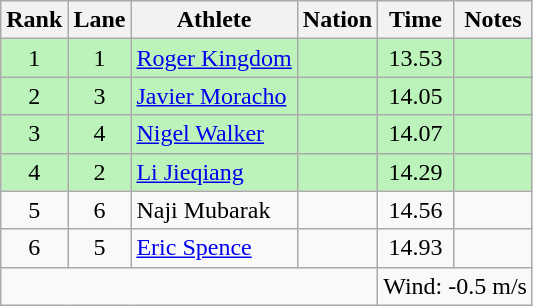<table class="wikitable sortable" style="text-align:center">
<tr>
<th>Rank</th>
<th>Lane</th>
<th>Athlete</th>
<th>Nation</th>
<th>Time</th>
<th>Notes</th>
</tr>
<tr style="background:#bbf3bb;">
<td>1</td>
<td>1</td>
<td align=left><a href='#'>Roger Kingdom</a></td>
<td align=left></td>
<td>13.53</td>
<td></td>
</tr>
<tr style="background:#bbf3bb;">
<td>2</td>
<td>3</td>
<td align=left><a href='#'>Javier Moracho</a></td>
<td align=left></td>
<td>14.05</td>
<td></td>
</tr>
<tr style="background:#bbf3bb;">
<td>3</td>
<td>4</td>
<td align=left><a href='#'>Nigel Walker</a></td>
<td align=left></td>
<td>14.07</td>
<td></td>
</tr>
<tr style="background:#bbf3bb;">
<td>4</td>
<td>2</td>
<td align=left><a href='#'>Li Jieqiang</a></td>
<td align=left></td>
<td>14.29</td>
<td></td>
</tr>
<tr>
<td>5</td>
<td>6</td>
<td align=left>Naji Mubarak</td>
<td align=left></td>
<td>14.56</td>
<td></td>
</tr>
<tr>
<td>6</td>
<td>5</td>
<td align=left><a href='#'>Eric Spence</a></td>
<td align=left></td>
<td>14.93</td>
<td></td>
</tr>
<tr class="sortbottom">
<td colspan=4></td>
<td colspan="2" style="text-align:left;">Wind: -0.5 m/s</td>
</tr>
</table>
